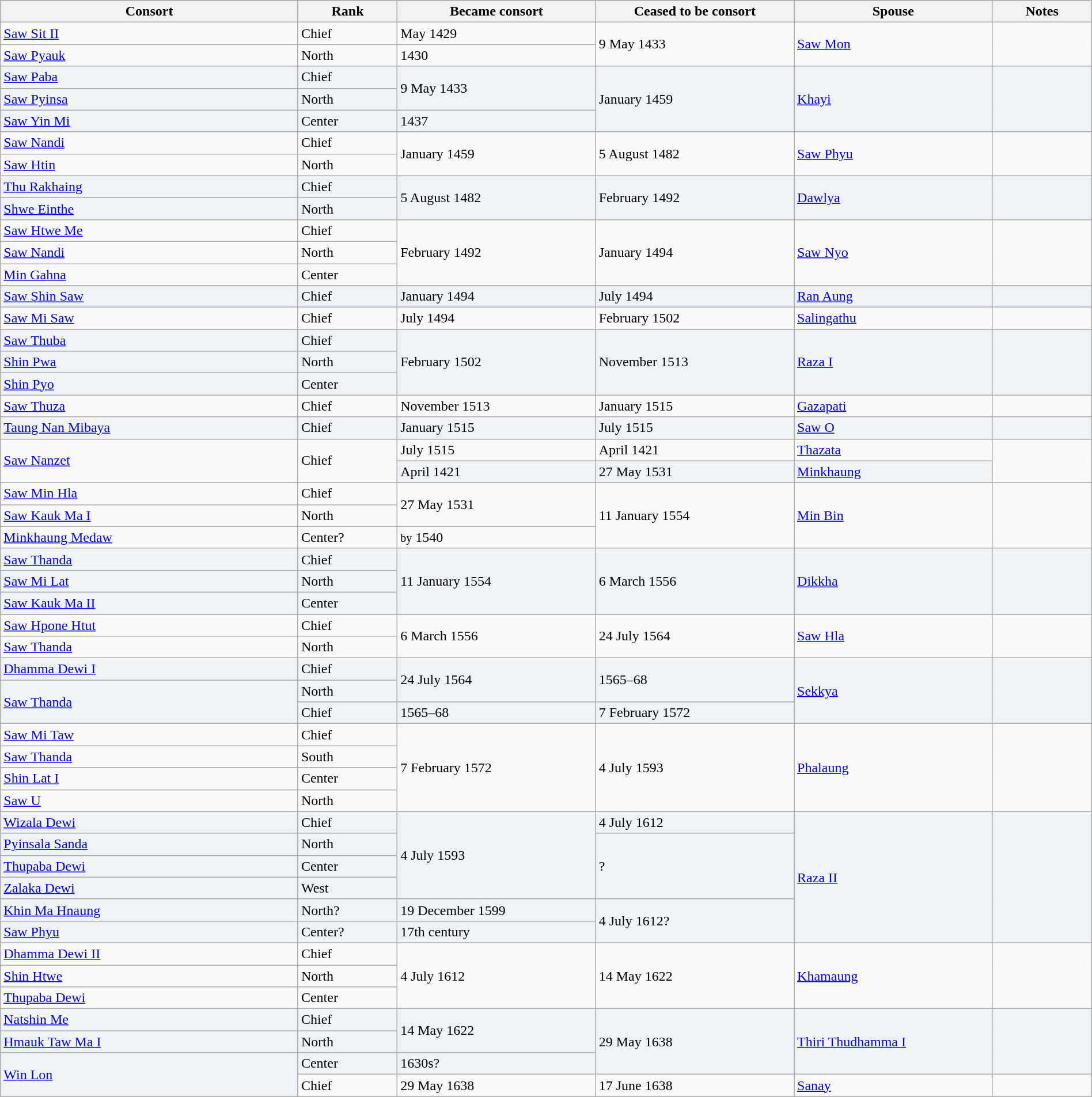<table width=100% class="wikitable">
<tr>
<th width=15%>Consort</th>
<th width=5%>Rank</th>
<th width=10%>Became consort</th>
<th width=10%>Ceased to be consort</th>
<th width=10%>Spouse</th>
<th width=5%>Notes</th>
</tr>
<tr>
<td><a href='#'>Saw Sit II</a></td>
<td>Chief</td>
<td>May 1429</td>
<td rowspan="2">9 May 1433</td>
<td rowspan="2"><a href='#'>Saw Mon</a></td>
<td rowspan="2"></td>
</tr>
<tr>
<td><a href='#'>Saw Pyauk</a></td>
<td>North</td>
<td>1430</td>
</tr>
<tr>
<td style="background:#eff2f7"><a href='#'>Saw Paba</a></td>
<td style="background:#eff2f7">Chief</td>
<td style="background:#eff2f7"  rowspan="2">9 May 1433</td>
<td style="background:#eff2f7"  rowspan="3"> January 1459</td>
<td style="background:#eff2f7"  rowspan="3"><a href='#'>Khayi</a></td>
<td style="background:#eff2f7"  rowspan="3"></td>
</tr>
<tr>
<td style="background:#eff2f7"><a href='#'>Saw Pyinsa</a></td>
<td style="background:#eff2f7">North</td>
</tr>
<tr>
<td style="background:#eff2f7"><a href='#'>Saw Yin Mi</a></td>
<td style="background:#eff2f7">Center</td>
<td style="background:#eff2f7">1437</td>
</tr>
<tr>
<td><a href='#'>Saw Nandi</a></td>
<td>Chief</td>
<td rowspan="2"> January 1459</td>
<td rowspan="2">5 August 1482</td>
<td rowspan="2"><a href='#'>Saw Phyu</a></td>
<td rowspan="2"></td>
</tr>
<tr>
<td><a href='#'>Saw Htin</a></td>
<td>North</td>
</tr>
<tr>
<td style="background:#eff2f7"><a href='#'>Thu Rakhaing</a></td>
<td style="background:#eff2f7">Chief</td>
<td style="background:#eff2f7" rowspan="2">5 August 1482</td>
<td style="background:#eff2f7" rowspan="2"> February 1492</td>
<td style="background:#eff2f7" rowspan="2"><a href='#'>Dawlya</a></td>
<td style="background:#eff2f7" rowspan="2"></td>
</tr>
<tr>
<td style="background:#eff2f7"><a href='#'>Shwe Einthe</a></td>
<td style="background:#eff2f7">North</td>
</tr>
<tr>
<td><a href='#'>Saw Htwe Me</a></td>
<td>Chief</td>
<td rowspan="3"> February 1492</td>
<td rowspan="3"> January 1494</td>
<td rowspan="3"><a href='#'>Saw Nyo</a></td>
<td rowspan="3"></td>
</tr>
<tr>
<td><a href='#'>Saw Nandi</a></td>
<td>North</td>
</tr>
<tr>
<td><a href='#'>Min Gahna</a></td>
<td>Center</td>
</tr>
<tr>
<td style="background:#eff2f7"><a href='#'>Saw Shin Saw</a></td>
<td style="background:#eff2f7">Chief</td>
<td style="background:#eff2f7"> January 1494</td>
<td style="background:#eff2f7"> July 1494</td>
<td style="background:#eff2f7"><a href='#'>Ran Aung</a></td>
<td style="background:#eff2f7"></td>
</tr>
<tr>
<td><a href='#'>Saw Mi Saw</a></td>
<td>Chief</td>
<td> July 1494</td>
<td>February 1502</td>
<td><a href='#'>Salingathu</a></td>
<td></td>
</tr>
<tr>
<td style="background:#eff2f7"><a href='#'>Saw Thuba</a></td>
<td style="background:#eff2f7">Chief</td>
<td style="background:#eff2f7"  rowspan="3">February 1502</td>
<td style="background:#eff2f7" rowspan="3"> November 1513</td>
<td style="background:#eff2f7" rowspan="3"><a href='#'>Raza I</a></td>
<td style="background:#eff2f7" rowspan="3"></td>
</tr>
<tr>
<td style="background:#eff2f7"><a href='#'>Shin Pwa</a></td>
<td style="background:#eff2f7">North</td>
</tr>
<tr>
<td style="background:#eff2f7"><a href='#'>Shin Pyo</a></td>
<td style="background:#eff2f7">Center</td>
</tr>
<tr>
<td><a href='#'>Saw Thuza</a></td>
<td>Chief</td>
<td> November 1513</td>
<td>January 1515</td>
<td><a href='#'>Gazapati</a></td>
<td></td>
</tr>
<tr>
<td style="background:#eff2f7"><a href='#'>Taung Nan Mibaya</a></td>
<td style="background:#eff2f7">Chief</td>
<td style="background:#eff2f7">January 1515</td>
<td style="background:#eff2f7">July 1515</td>
<td style="background:#eff2f7"><a href='#'>Saw O</a></td>
<td style="background:#eff2f7"></td>
</tr>
<tr>
<td rowspan="2"><a href='#'>Saw Nanzet</a></td>
<td rowspan="2">Chief</td>
<td>July 1515</td>
<td> April 1421</td>
<td><a href='#'>Thazata</a></td>
<td rowspan="2"></td>
</tr>
<tr>
<td style="background:#eff2f7"> April 1421</td>
<td style="background:#eff2f7">27 May 1531</td>
<td style="background:#eff2f7"><a href='#'>Minkhaung</a></td>
</tr>
<tr>
<td><a href='#'>Saw Min Hla</a></td>
<td>Chief</td>
<td rowspan="2">27 May 1531</td>
<td rowspan="3">11 January 1554</td>
<td rowspan="3"><a href='#'>Min Bin</a></td>
<td rowspan="3"></td>
</tr>
<tr>
<td><a href='#'>Saw Kauk Ma I</a></td>
<td>North</td>
</tr>
<tr>
<td><a href='#'>Minkhaung Medaw</a></td>
<td>Center?</td>
<td><small>by</small> 1540</td>
</tr>
<tr>
<td style="background:#eff2f7"><a href='#'>Saw Thanda</a></td>
<td style="background:#eff2f7">Chief</td>
<td style="background:#eff2f7"  rowspan="3">11 January 1554</td>
<td style="background:#eff2f7" rowspan="3">6 March 1556</td>
<td style="background:#eff2f7" rowspan="3"><a href='#'>Dikkha</a></td>
<td style="background:#eff2f7" rowspan="3"></td>
</tr>
<tr>
<td style="background:#eff2f7"><a href='#'>Saw Mi Lat</a></td>
<td style="background:#eff2f7">North</td>
</tr>
<tr>
<td style="background:#eff2f7"><a href='#'>Saw Kauk Ma II</a></td>
<td style="background:#eff2f7">Center</td>
</tr>
<tr>
<td><a href='#'>Saw Hpone Htut</a></td>
<td>Chief</td>
<td rowspan="2">6 March 1556</td>
<td rowspan="2">24 July 1564</td>
<td rowspan="2"><a href='#'>Saw Hla</a></td>
<td rowspan="2"></td>
</tr>
<tr>
<td><a href='#'>Saw Thanda</a></td>
<td>North</td>
</tr>
<tr>
<td style="background:#eff2f7"><a href='#'>Dhamma Dewi I</a></td>
<td style="background:#eff2f7">Chief</td>
<td style="background:#eff2f7" rowspan="2">24 July 1564</td>
<td style="background:#eff2f7" rowspan="2">1565–68</td>
<td style="background:#eff2f7" rowspan="3"><a href='#'>Sekkya</a></td>
<td style="background:#eff2f7" rowspan="3"></td>
</tr>
<tr>
<td style="background:#eff2f7" rowspan="2"><a href='#'>Saw Thanda</a></td>
<td style="background:#eff2f7">North</td>
</tr>
<tr>
<td style="background:#eff2f7">Chief</td>
<td style="background:#eff2f7">1565–68</td>
<td style="background:#eff2f7">7 February 1572</td>
</tr>
<tr>
<td><a href='#'>Saw Mi Taw</a></td>
<td>Chief</td>
<td rowspan="4">7 February 1572</td>
<td rowspan="4">4 July 1593</td>
<td rowspan="4"><a href='#'>Phalaung</a></td>
<td rowspan="4"></td>
</tr>
<tr>
<td><a href='#'>Saw Thanda</a></td>
<td>South</td>
</tr>
<tr>
<td><a href='#'>Shin Lat I</a></td>
<td>Center</td>
</tr>
<tr>
<td><a href='#'>Saw U</a></td>
<td>North</td>
</tr>
<tr>
<td style="background:#eff2f7"><a href='#'>Wizala Dewi</a></td>
<td style="background:#eff2f7">Chief</td>
<td style="background:#eff2f7" rowspan="4">4 July 1593</td>
<td style="background:#eff2f7">4 July 1612</td>
<td style="background:#eff2f7"  rowspan="6"><a href='#'>Raza II</a></td>
<td style="background:#eff2f7"  rowspan="6"></td>
</tr>
<tr>
<td style="background:#eff2f7"><a href='#'>Pyinsala Sanda</a></td>
<td style="background:#eff2f7">North</td>
<td style="background:#eff2f7" rowspan="3">?</td>
</tr>
<tr>
<td style="background:#eff2f7"><a href='#'>Thupaba Dewi</a></td>
<td style="background:#eff2f7">Center</td>
</tr>
<tr>
<td style="background:#eff2f7"><a href='#'>Zalaka Dewi</a></td>
<td style="background:#eff2f7">West</td>
</tr>
<tr>
<td style="background:#eff2f7"><a href='#'>Khin Ma Hnaung</a></td>
<td style="background:#eff2f7">North?</td>
<td style="background:#eff2f7">19 December 1599</td>
<td style="background:#eff2f7" rowspan="2">4 July 1612?</td>
</tr>
<tr>
<td style="background:#eff2f7"><a href='#'>Saw Phyu</a></td>
<td style="background:#eff2f7">Center?</td>
<td style="background:#eff2f7"> 17th century</td>
</tr>
<tr>
<td><a href='#'>Dhamma Dewi II</a></td>
<td>Chief</td>
<td rowspan="3">4 July 1612</td>
<td rowspan="3">14 May 1622</td>
<td rowspan="3"><a href='#'>Khamaung</a></td>
<td rowspan="3"></td>
</tr>
<tr>
<td><a href='#'>Shin Htwe</a></td>
<td>North</td>
</tr>
<tr>
<td><a href='#'>Thupaba Dewi</a></td>
<td>Center</td>
</tr>
<tr>
<td style="background:#eff2f7"><a href='#'>Natshin Me</a></td>
<td style="background:#eff2f7">Chief</td>
<td style="background:#eff2f7" rowspan="2">14 May 1622</td>
<td style="background:#eff2f7" rowspan="3">29 May 1638</td>
<td style="background:#eff2f7"  rowspan="3"><a href='#'>Thiri Thudhamma I</a></td>
<td style="background:#eff2f7"  rowspan="3"></td>
</tr>
<tr>
<td style="background:#eff2f7"><a href='#'>Hmauk Taw Ma I</a></td>
<td style="background:#eff2f7">North</td>
</tr>
<tr>
<td style="background:#eff2f7" rowspan="2"><a href='#'>Win Lon</a></td>
<td style="background:#eff2f7">Center</td>
<td style="background:#eff2f7">1630s?</td>
</tr>
<tr>
<td>Chief</td>
<td>29 May 1638</td>
<td>17 June 1638</td>
<td><a href='#'>Sanay</a></td>
<td></td>
</tr>
</table>
